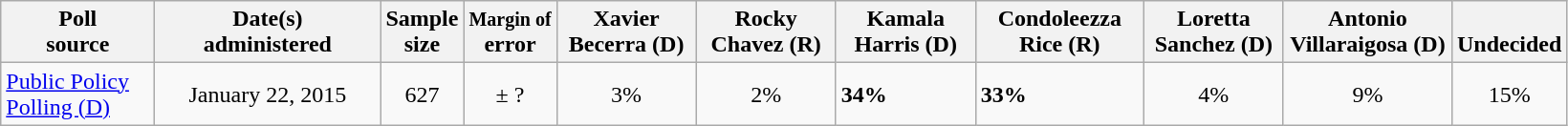<table class="wikitable">
<tr valign= bottom>
<th style="width:100px;">Poll<br>source</th>
<th style="width:150px;">Date(s)<br>administered</th>
<th class=small>Sample<br>size</th>
<th class=small><small>Margin of</small><br>error</th>
<th style="width:90px;">Xavier<br>Becerra (D)</th>
<th style="width:90px;">Rocky<br>Chavez (R)</th>
<th style="width:90px;">Kamala<br>Harris (D)</th>
<th style="width:110px;">Condoleezza<br>Rice (R)</th>
<th style="width:90px;">Loretta<br>Sanchez (D)</th>
<th style="width:110px;">Antonio<br>Villaraigosa (D)</th>
<th>Undecided</th>
</tr>
<tr>
<td><a href='#'>Public Policy Polling (D)</a></td>
<td align=center>January 22, 2015</td>
<td align=center>627</td>
<td align=center>± ?</td>
<td align=center>3%</td>
<td align=center>2%</td>
<td><strong>34%</strong></td>
<td><strong>33%</strong></td>
<td align=center>4%</td>
<td align=center>9%</td>
<td align=center>15%</td>
</tr>
</table>
